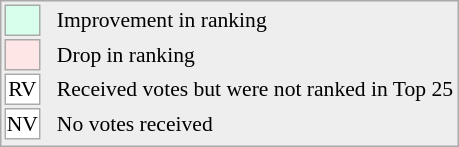<table align="right" style="font-size:90%; border:1px solid #aaaaaa; white-space:nowrap; background:#eeeeee;">
<tr>
<td style="background:#d8ffeb; width:20px; border:1px solid #aaaaaa;"> </td>
<td rowspan="5"> </td>
<td>Improvement in ranking</td>
</tr>
<tr>
<td style="background:#ffe6e6; width:20px; border:1px solid #aaaaaa;"> </td>
<td>Drop in ranking</td>
</tr>
<tr>
<td align="center" style="width:20px; border:1px solid #aaaaaa; background:white;">RV</td>
<td>Received votes but were not ranked in Top 25</td>
</tr>
<tr>
<td align="center" style="width:20px; border:1px solid #aaaaaa; background:white;">NV</td>
<td>No votes received</td>
</tr>
<tr>
</tr>
</table>
